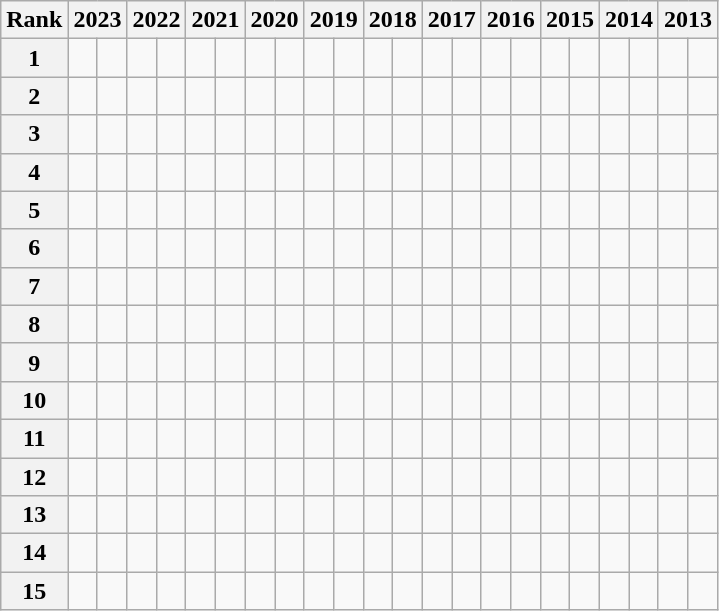<table class="wikitable sortable">
<tr>
<th>Rank</th>
<th colspan=2>2023</th>
<th colspan=2>2022</th>
<th colspan=2>2021</th>
<th colspan=2>2020</th>
<th colspan=2>2019</th>
<th colspan=2>2018</th>
<th colspan=2>2017</th>
<th colspan=2>2016</th>
<th colspan=2>2015</th>
<th colspan=2>2014</th>
<th colspan=2>2013</th>
</tr>
<tr>
<th>1</th>
<td></td>
<td style=text-align:right></td>
<td></td>
<td style=text-align:right></td>
<td></td>
<td style=text-align:right></td>
<td></td>
<td style=text-align:right></td>
<td></td>
<td style=text-align:right></td>
<td></td>
<td style=text-align:right></td>
<td></td>
<td style=text-align:right></td>
<td></td>
<td style=text-align:right></td>
<td></td>
<td style=text-align:right></td>
<td></td>
<td style=text-align:right></td>
<td></td>
<td style=text-align:right></td>
</tr>
<tr>
<th>2</th>
<td></td>
<td style=text-align:right></td>
<td></td>
<td style=text-align:right></td>
<td></td>
<td style=text-align:right></td>
<td></td>
<td style=text-align:right></td>
<td></td>
<td style=text-align:right></td>
<td></td>
<td style=text-align:right></td>
<td></td>
<td style=text-align:right></td>
<td></td>
<td style=text-align:right></td>
<td></td>
<td style=text-align:right></td>
<td></td>
<td style=text-align:right></td>
<td></td>
<td style=text-align:right></td>
</tr>
<tr>
<th>3</th>
<td></td>
<td style=text-align:right></td>
<td></td>
<td style=text-align:right></td>
<td></td>
<td style=text-align:right></td>
<td></td>
<td style=text-align:right></td>
<td></td>
<td style=text-align:right></td>
<td></td>
<td style=text-align:right></td>
<td></td>
<td style=text-align:right></td>
<td></td>
<td style=text-align:right></td>
<td></td>
<td style=text-align:right></td>
<td></td>
<td style=text-align:right></td>
<td></td>
<td style=text-align:right></td>
</tr>
<tr>
<th>4</th>
<td></td>
<td style=text-align:right></td>
<td></td>
<td style=text-align:right></td>
<td></td>
<td style=text-align:right></td>
<td></td>
<td style=text-align:right></td>
<td></td>
<td style=text-align:right></td>
<td></td>
<td style=text-align:right></td>
<td></td>
<td style=text-align:right></td>
<td></td>
<td style=text-align:right></td>
<td></td>
<td style=text-align:right></td>
<td></td>
<td style=text-align:right></td>
<td></td>
<td style=text-align:right></td>
</tr>
<tr>
<th>5</th>
<td></td>
<td style=text-align:right></td>
<td></td>
<td style=text-align:right></td>
<td></td>
<td style=text-align:right></td>
<td></td>
<td style=text-align:right></td>
<td></td>
<td style=text-align:right></td>
<td></td>
<td style=text-align:right></td>
<td></td>
<td style=text-align:right></td>
<td></td>
<td style=text-align:right></td>
<td></td>
<td style=text-align:right></td>
<td></td>
<td style=text-align:right></td>
<td></td>
<td style=text-align:right></td>
</tr>
<tr>
<th>6</th>
<td></td>
<td style=text-align:right></td>
<td></td>
<td style=text-align:right></td>
<td></td>
<td style=text-align:right></td>
<td></td>
<td style=text-align:right></td>
<td></td>
<td style=text-align:right></td>
<td></td>
<td style=text-align:right></td>
<td></td>
<td style=text-align:right></td>
<td></td>
<td style=text-align:right></td>
<td></td>
<td style=text-align:right></td>
<td></td>
<td style=text-align:right></td>
<td></td>
<td style=text-align:right></td>
</tr>
<tr>
<th>7</th>
<td></td>
<td style=text-align:right></td>
<td></td>
<td style=text-align:right></td>
<td></td>
<td style=text-align:right></td>
<td></td>
<td style=text-align:right></td>
<td></td>
<td style=text-align:right></td>
<td></td>
<td style=text-align:right></td>
<td></td>
<td style=text-align:right></td>
<td></td>
<td style=text-align:right></td>
<td></td>
<td style=text-align:right></td>
<td></td>
<td style=text-align:right></td>
<td></td>
<td style=text-align:right></td>
</tr>
<tr>
<th>8</th>
<td></td>
<td style=text-align:right></td>
<td></td>
<td style=text-align:right></td>
<td></td>
<td style=text-align:right></td>
<td></td>
<td style=text-align:right></td>
<td></td>
<td style=text-align:right></td>
<td></td>
<td style=text-align:right></td>
<td></td>
<td style=text-align:right></td>
<td></td>
<td style=text-align:right></td>
<td></td>
<td style=text-align:right></td>
<td></td>
<td style=text-align:right></td>
<td></td>
<td style=text-align:right></td>
</tr>
<tr>
<th>9</th>
<td></td>
<td style=text-align:right></td>
<td></td>
<td style=text-align:right></td>
<td></td>
<td style=text-align:right></td>
<td></td>
<td style=text-align:right></td>
<td></td>
<td style=text-align:right></td>
<td></td>
<td style=text-align:right></td>
<td></td>
<td style=text-align:right></td>
<td></td>
<td style=text-align:right></td>
<td></td>
<td style=text-align:right></td>
<td></td>
<td style=text-align:right></td>
<td></td>
<td style=text-align:right></td>
</tr>
<tr>
<th>10</th>
<td></td>
<td style=text-align:right></td>
<td></td>
<td style=text-align:right></td>
<td></td>
<td style=text-align:right></td>
<td></td>
<td style=text-align:right></td>
<td></td>
<td style=text-align:right></td>
<td></td>
<td style=text-align:right></td>
<td></td>
<td style=text-align:right></td>
<td></td>
<td style=text-align:right></td>
<td></td>
<td style=text-align:right></td>
<td></td>
<td style=text-align:right></td>
<td></td>
<td style=text-align:right></td>
</tr>
<tr>
<th>11</th>
<td></td>
<td style=text-align:right></td>
<td></td>
<td style=text-align:right></td>
<td></td>
<td style=text-align:right></td>
<td></td>
<td style=text-align:right></td>
<td></td>
<td style=text-align:right></td>
<td></td>
<td style=text-align:right></td>
<td></td>
<td style=text-align:right></td>
<td></td>
<td style=text-align:right></td>
<td></td>
<td style=text-align:right></td>
<td></td>
<td style=text-align:right></td>
<td></td>
<td style=text-align:right></td>
</tr>
<tr>
<th>12</th>
<td></td>
<td style=text-align:right></td>
<td></td>
<td style=text-align:right></td>
<td></td>
<td style=text-align:right></td>
<td></td>
<td style=text-align:right></td>
<td></td>
<td style=text-align:right></td>
<td></td>
<td style=text-align:right></td>
<td></td>
<td style=text-align:right></td>
<td></td>
<td style=text-align:right></td>
<td></td>
<td style=text-align:right></td>
<td></td>
<td style=text-align:right></td>
<td></td>
<td style=text-align:right></td>
</tr>
<tr>
<th>13</th>
<td></td>
<td style=text-align:right></td>
<td></td>
<td style=text-align:right></td>
<td></td>
<td style=text-align:right></td>
<td></td>
<td style=text-align:right></td>
<td></td>
<td style=text-align:right></td>
<td></td>
<td style=text-align:right></td>
<td></td>
<td style=text-align:right></td>
<td></td>
<td style=text-align:right></td>
<td></td>
<td style=text-align:right></td>
<td></td>
<td style=text-align:right></td>
<td></td>
<td style=text-align:right></td>
</tr>
<tr>
<th>14</th>
<td></td>
<td style=text-align:right></td>
<td></td>
<td style=text-align:right></td>
<td></td>
<td style=text-align:right></td>
<td></td>
<td style=text-align:right></td>
<td></td>
<td style=text-align:right></td>
<td></td>
<td style=text-align:right></td>
<td></td>
<td style=text-align:right></td>
<td></td>
<td style=text-align:right></td>
<td></td>
<td style=text-align:right></td>
<td></td>
<td style=text-align:right></td>
<td></td>
<td style=text-align:right></td>
</tr>
<tr>
<th>15</th>
<td></td>
<td style=text-align:right></td>
<td></td>
<td style=text-align:right></td>
<td></td>
<td style=text-align:right></td>
<td></td>
<td style=text-align:right></td>
<td></td>
<td style=text-align:right></td>
<td></td>
<td style=text-align:right></td>
<td></td>
<td style=text-align:right></td>
<td></td>
<td style=text-align:right></td>
<td></td>
<td style=text-align:right></td>
<td></td>
<td style=text-align:right></td>
<td></td>
<td style=text-align:right></td>
</tr>
</table>
